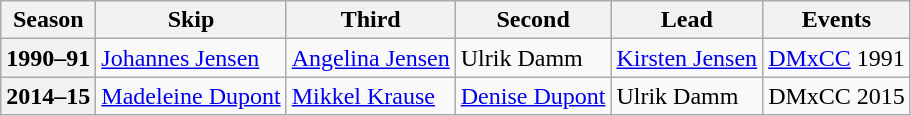<table class="wikitable">
<tr>
<th scope="col">Season</th>
<th scope="col">Skip</th>
<th scope="col">Third</th>
<th scope="col">Second</th>
<th scope="col">Lead</th>
<th scope="col">Events</th>
</tr>
<tr>
<th scope="row">1990–91</th>
<td><a href='#'>Johannes Jensen</a></td>
<td><a href='#'>Angelina Jensen</a></td>
<td>Ulrik Damm</td>
<td><a href='#'>Kirsten Jensen</a></td>
<td><a href='#'>DMxCC</a> 1991 </td>
</tr>
<tr>
<th scope="row">2014–15</th>
<td><a href='#'>Madeleine Dupont</a></td>
<td><a href='#'>Mikkel Krause</a></td>
<td><a href='#'>Denise Dupont</a></td>
<td>Ulrik Damm</td>
<td>DMxCC 2015 </td>
</tr>
</table>
